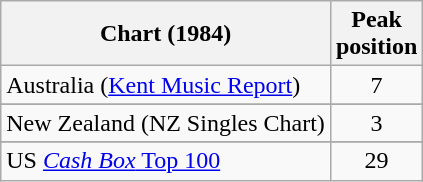<table class="wikitable sortable">
<tr>
<th>Chart (1984)</th>
<th>Peak<br>position</th>
</tr>
<tr>
<td>Australia (<a href='#'>Kent Music Report</a>)</td>
<td align="center">7</td>
</tr>
<tr>
</tr>
<tr>
<td>New Zealand (NZ Singles Chart)</td>
<td style="text-align:center;">3</td>
</tr>
<tr>
</tr>
<tr>
</tr>
<tr>
</tr>
<tr>
<td>US <a href='#'><em>Cash Box</em> Top 100</a></td>
<td style="text-align:center;">29</td>
</tr>
</table>
